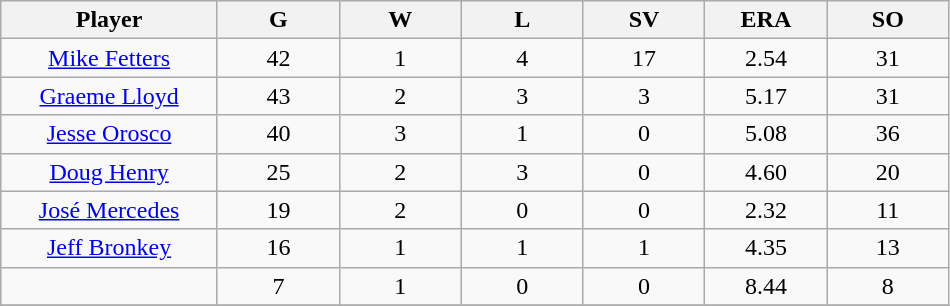<table class="wikitable sortable">
<tr>
<th bgcolor="#DDDDFF" width="16%">Player</th>
<th bgcolor="#DDDDFF" width="9%">G</th>
<th bgcolor="#DDDDFF" width="9%">W</th>
<th bgcolor="#DDDDFF" width="9%">L</th>
<th bgcolor="#DDDDFF" width="9%">SV</th>
<th bgcolor="#DDDDFF" width="9%">ERA</th>
<th bgcolor="#DDDDFF" width="9%">SO</th>
</tr>
<tr align="center">
<td><a href='#'>Mike Fetters</a></td>
<td>42</td>
<td>1</td>
<td>4</td>
<td>17</td>
<td>2.54</td>
<td>31</td>
</tr>
<tr align=center>
<td><a href='#'>Graeme Lloyd</a></td>
<td>43</td>
<td>2</td>
<td>3</td>
<td>3</td>
<td>5.17</td>
<td>31</td>
</tr>
<tr align=center>
<td><a href='#'>Jesse Orosco</a></td>
<td>40</td>
<td>3</td>
<td>1</td>
<td>0</td>
<td>5.08</td>
<td>36</td>
</tr>
<tr align=center>
<td><a href='#'>Doug Henry</a></td>
<td>25</td>
<td>2</td>
<td>3</td>
<td>0</td>
<td>4.60</td>
<td>20</td>
</tr>
<tr align=center>
<td><a href='#'>José Mercedes</a></td>
<td>19</td>
<td>2</td>
<td>0</td>
<td>0</td>
<td>2.32</td>
<td>11</td>
</tr>
<tr align=center>
<td><a href='#'>Jeff Bronkey</a></td>
<td>16</td>
<td>1</td>
<td>1</td>
<td>1</td>
<td>4.35</td>
<td>13</td>
</tr>
<tr align=center>
<td></td>
<td>7</td>
<td>1</td>
<td>0</td>
<td>0</td>
<td>8.44</td>
<td>8</td>
</tr>
<tr align="center">
</tr>
</table>
